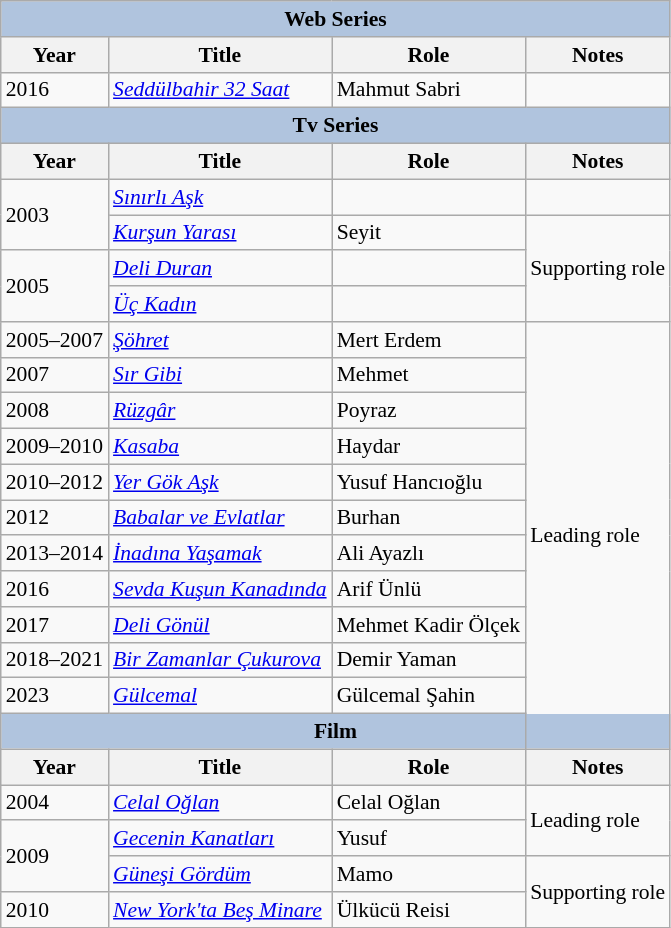<table class="wikitable" style="font-size:90%">
<tr>
<th colspan="5" style="background:LightSteelBlue">Web Series</th>
</tr>
<tr>
<th>Year</th>
<th>Title</th>
<th>Role</th>
<th>Notes</th>
</tr>
<tr>
<td>2016</td>
<td><em><a href='#'>Seddülbahir 32 Saat</a></em></td>
<td>Mahmut Sabri</td>
<td></td>
</tr>
<tr>
<th colspan="5" style="background:LightSteelBlue">Tv Series</th>
</tr>
<tr>
<th>Year</th>
<th>Title</th>
<th>Role</th>
<th>Notes</th>
</tr>
<tr>
<td rowspan="2">2003</td>
<td><em><a href='#'>Sınırlı Aşk</a></em></td>
<td></td>
<td></td>
</tr>
<tr>
<td><em><a href='#'>Kurşun Yarası</a></em></td>
<td>Seyit</td>
<td rowspan="3">Supporting role</td>
</tr>
<tr>
<td rowspan="2">2005</td>
<td><em><a href='#'>Deli Duran</a></em></td>
<td></td>
</tr>
<tr>
<td><em><a href='#'>Üç Kadın</a></em></td>
<td></td>
</tr>
<tr>
<td>2005–2007</td>
<td><em><a href='#'>Şöhret</a></em></td>
<td>Mert Erdem</td>
<td rowspan="12">Leading role</td>
</tr>
<tr>
<td>2007</td>
<td><em><a href='#'>Sır Gibi</a></em></td>
<td>Mehmet</td>
</tr>
<tr>
<td>2008</td>
<td><em><a href='#'>Rüzgâr</a></em></td>
<td>Poyraz</td>
</tr>
<tr>
<td>2009–2010</td>
<td><em><a href='#'>Kasaba</a></em></td>
<td>Haydar</td>
</tr>
<tr>
<td>2010–2012</td>
<td><em><a href='#'>Yer Gök Aşk</a></em></td>
<td>Yusuf Hancıoğlu</td>
</tr>
<tr>
<td>2012</td>
<td><em><a href='#'>Babalar ve Evlatlar</a></em></td>
<td>Burhan</td>
</tr>
<tr>
<td>2013–2014</td>
<td><em><a href='#'>İnadına Yaşamak</a></em></td>
<td>Ali Ayazlı</td>
</tr>
<tr>
<td>2016</td>
<td><a href='#'><em>Sevda Kuşun Kanadında</em></a></td>
<td>Arif Ünlü</td>
</tr>
<tr>
<td>2017</td>
<td><em><a href='#'>Deli Gönül</a></em></td>
<td>Mehmet Kadir Ölçek</td>
</tr>
<tr>
<td>2018–2021</td>
<td><em><a href='#'>Bir Zamanlar Çukurova</a></em></td>
<td>Demir Yaman</td>
</tr>
<tr>
<td>2023</td>
<td><em><a href='#'>Gülcemal</a></em></td>
<td>Gülcemal Şahin</td>
</tr>
<tr>
<th colspan="4" style="background:LightSteelBlue">Film</th>
</tr>
<tr>
<th>Year</th>
<th>Title</th>
<th>Role</th>
<th>Notes</th>
</tr>
<tr>
<td>2004</td>
<td><em><a href='#'>Celal Oğlan</a></em></td>
<td>Celal Oğlan</td>
<td rowspan="2">Leading role</td>
</tr>
<tr>
<td rowspan="2">2009</td>
<td><em><a href='#'>Gecenin Kanatları</a></em></td>
<td>Yusuf</td>
</tr>
<tr>
<td><em><a href='#'>Güneşi Gördüm</a></em></td>
<td>Mamo</td>
<td rowspan="2">Supporting role</td>
</tr>
<tr>
<td>2010</td>
<td><em><a href='#'>New York'ta Beş Minare</a></em></td>
<td>Ülkücü Reisi</td>
</tr>
</table>
